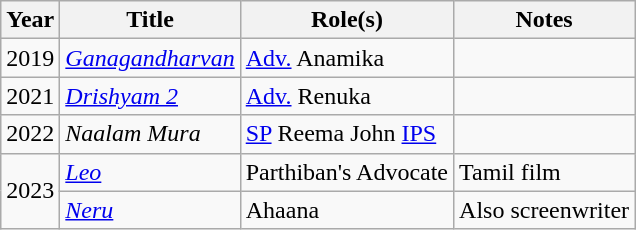<table class="wikitable plainrowheaders sortable">
<tr>
<th scope="col">Year</th>
<th scope="col">Title</th>
<th scope="col">Role(s)</th>
<th scope="col">Notes</th>
</tr>
<tr>
<td>2019</td>
<td><em><a href='#'>Ganagandharvan</a></em></td>
<td><a href='#'>Adv.</a> Anamika</td>
<td></td>
</tr>
<tr>
<td>2021</td>
<td><em><a href='#'>Drishyam 2</a></em></td>
<td><a href='#'>Adv.</a> Renuka</td>
<td></td>
</tr>
<tr>
<td>2022</td>
<td><em>Naalam Mura</em></td>
<td><a href='#'>SP</a> Reema John <a href='#'>IPS</a></td>
<td></td>
</tr>
<tr>
<td rowspan=2>2023</td>
<td><em><a href='#'>Leo</a></em></td>
<td>Parthiban's Advocate</td>
<td>Tamil film</td>
</tr>
<tr>
<td><em><a href='#'>Neru</a></em></td>
<td>Ahaana</td>
<td>Also screenwriter</td>
</tr>
</table>
